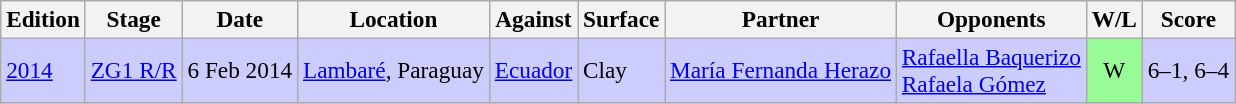<table class=wikitable style=font-size:97%>
<tr>
<th>Edition</th>
<th>Stage</th>
<th>Date</th>
<th>Location</th>
<th>Against</th>
<th>Surface</th>
<th>Partner</th>
<th>Opponents</th>
<th>W/L</th>
<th>Score</th>
</tr>
<tr style="background:#ccf;">
<td><a href='#'>2014</a></td>
<td><a href='#'>ZG1 R/R</a></td>
<td>6 Feb 2014</td>
<td><a href='#'>Lambaré</a>, Paraguay</td>
<td> <a href='#'>Ecuador</a></td>
<td>Clay</td>
<td><a href='#'>María Fernanda Herazo</a></td>
<td><a href='#'>Rafaella Baquerizo</a> <br>  <a href='#'>Rafaela Gómez</a></td>
<td style="text-align:center; background:#98fb98;">W</td>
<td>6–1, 6–4</td>
</tr>
</table>
